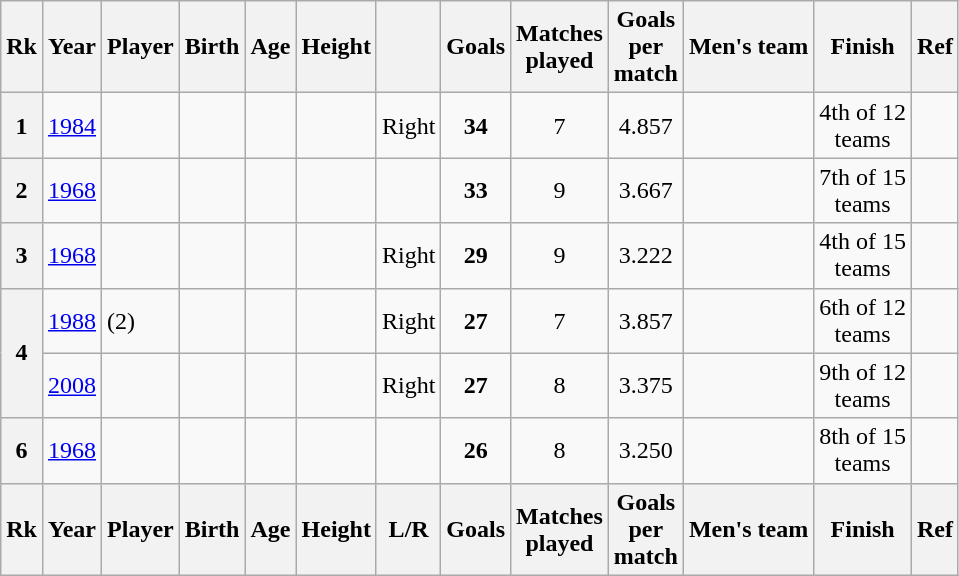<table class="wikitable sortable sticky-header" style="text-align: center; font-size: 100%; margin-left: 1em;">
<tr>
<th scope="col">Rk</th>
<th scope="col">Year</th>
<th scope="col">Player</th>
<th scope="col">Birth</th>
<th scope="col">Age</th>
<th scope="col">Height</th>
<th scope="col"></th>
<th scope="col">Goals</th>
<th scope="col">Matches<br>played</th>
<th scope="col">Goals<br>per<br>match</th>
<th scope="col">Men's team</th>
<th scope="col">Finish</th>
<th scope="col" class="unsortable">Ref</th>
</tr>
<tr>
<th scope="row">1</th>
<td><a href='#'>1984</a></td>
<td style="text-align: left;"></td>
<td></td>
<td></td>
<td></td>
<td>Right</td>
<td><strong>34</strong></td>
<td>7</td>
<td>4.857</td>
<td style="text-align: left;"></td>
<td>4th of 12<br>teams</td>
<td></td>
</tr>
<tr>
<th scope="row">2</th>
<td><a href='#'>1968</a></td>
<td style="text-align: left;"></td>
<td></td>
<td></td>
<td></td>
<td></td>
<td><strong>33</strong></td>
<td>9</td>
<td>3.667</td>
<td style="text-align: left;"></td>
<td>7th of 15<br>teams</td>
<td></td>
</tr>
<tr>
<th scope="row">3</th>
<td><a href='#'>1968</a></td>
<td style="text-align: left;"></td>
<td></td>
<td></td>
<td></td>
<td>Right</td>
<td><strong>29</strong></td>
<td>9</td>
<td>3.222</td>
<td style="text-align: left;"></td>
<td>4th of 15<br>teams</td>
<td></td>
</tr>
<tr>
<th scope="rowgroup" rowspan="2">4</th>
<td><a href='#'>1988</a></td>
<td style="text-align: left;"> (2)</td>
<td></td>
<td></td>
<td></td>
<td>Right</td>
<td><strong>27</strong></td>
<td>7</td>
<td>3.857</td>
<td style="text-align: left;"></td>
<td>6th of 12<br>teams</td>
<td></td>
</tr>
<tr>
<td><a href='#'>2008</a></td>
<td style="text-align: left;"></td>
<td></td>
<td></td>
<td></td>
<td>Right</td>
<td><strong>27</strong></td>
<td>8</td>
<td>3.375</td>
<td style="text-align: left;"></td>
<td>9th of 12<br>teams</td>
<td></td>
</tr>
<tr>
<th scope="row"><strong>6</strong></th>
<td><a href='#'>1968</a></td>
<td style="text-align: left;"></td>
<td></td>
<td></td>
<td></td>
<td></td>
<td><strong>26</strong></td>
<td>8</td>
<td>3.250</td>
<td style="text-align: left;"></td>
<td>8th of 15<br>teams</td>
<td></td>
</tr>
<tr class="sortbottom">
<th>Rk</th>
<th>Year</th>
<th>Player</th>
<th>Birth</th>
<th>Age</th>
<th>Height</th>
<th>L/R</th>
<th>Goals</th>
<th>Matches<br>played</th>
<th>Goals<br>per<br>match</th>
<th>Men's team</th>
<th>Finish</th>
<th>Ref</th>
</tr>
</table>
